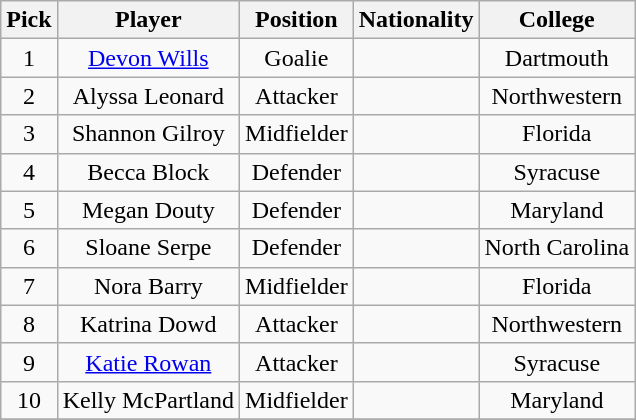<table class="wikitable">
<tr style="text-align:center;">
<th>Pick</th>
<th>Player</th>
<th>Position</th>
<th>Nationality</th>
<th>College</th>
</tr>
<tr style="text-align:center;">
<td>1</td>
<td><a href='#'>Devon Wills</a></td>
<td>Goalie</td>
<td></td>
<td>Dartmouth</td>
</tr>
<tr style="text-align:center;">
<td>2</td>
<td>Alyssa Leonard</td>
<td>Attacker</td>
<td></td>
<td>Northwestern</td>
</tr>
<tr style="text-align:center;">
<td>3</td>
<td>Shannon Gilroy</td>
<td>Midfielder</td>
<td></td>
<td>Florida</td>
</tr>
<tr style="text-align:center;">
<td>4</td>
<td>Becca Block</td>
<td>Defender</td>
<td></td>
<td>Syracuse</td>
</tr>
<tr style="text-align:center;">
<td>5</td>
<td>Megan Douty</td>
<td>Defender</td>
<td></td>
<td>Maryland</td>
</tr>
<tr style="text-align:center;">
<td>6</td>
<td>Sloane Serpe</td>
<td>Defender</td>
<td></td>
<td>North Carolina</td>
</tr>
<tr style="text-align:center;">
<td>7</td>
<td>Nora Barry</td>
<td>Midfielder</td>
<td></td>
<td>Florida</td>
</tr>
<tr style="text-align:center;">
<td>8</td>
<td>Katrina Dowd</td>
<td>Attacker</td>
<td></td>
<td>Northwestern</td>
</tr>
<tr style="text-align:center;">
<td>9</td>
<td><a href='#'>Katie Rowan</a></td>
<td>Attacker</td>
<td></td>
<td>Syracuse</td>
</tr>
<tr style="text-align:center;">
<td>10</td>
<td>Kelly McPartland</td>
<td>Midfielder</td>
<td></td>
<td>Maryland</td>
</tr>
<tr style="text-align:center;">
</tr>
</table>
